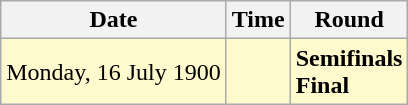<table class="wikitable">
<tr>
<th>Date</th>
<th>Time</th>
<th>Round</th>
</tr>
<tr style=background:lemonchiffon>
<td>Monday, 16 July 1900</td>
<td></td>
<td><strong>Semifinals</strong><br><strong>Final</strong></td>
</tr>
</table>
